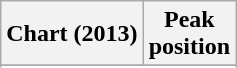<table class="wikitable">
<tr>
<th>Chart (2013)</th>
<th>Peak<br>position</th>
</tr>
<tr>
</tr>
<tr>
</tr>
<tr>
</tr>
</table>
